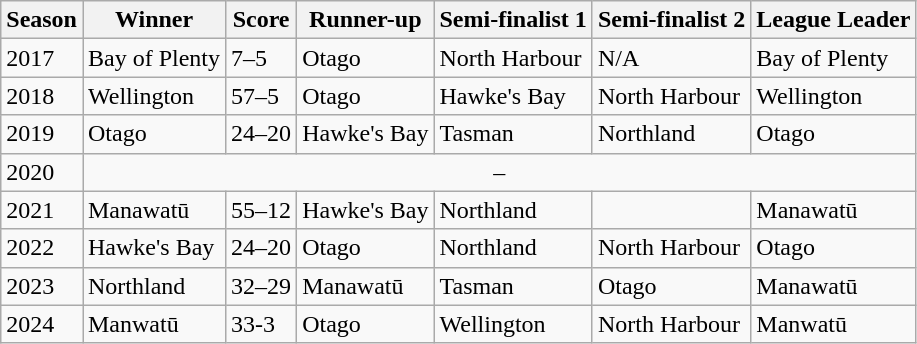<table class="wikitable">
<tr>
<th>Season</th>
<th>Winner</th>
<th>Score</th>
<th>Runner-up</th>
<th>Semi-finalist 1</th>
<th>Semi-finalist 2</th>
<th>League Leader</th>
</tr>
<tr>
<td>2017</td>
<td>Bay of Plenty</td>
<td>7–5</td>
<td>Otago</td>
<td>North Harbour</td>
<td>N/A</td>
<td>Bay of Plenty</td>
</tr>
<tr>
<td>2018</td>
<td>Wellington</td>
<td>57–5</td>
<td>Otago</td>
<td>Hawke's Bay</td>
<td>North Harbour</td>
<td>Wellington</td>
</tr>
<tr>
<td>2019</td>
<td>Otago</td>
<td>24–20</td>
<td>Hawke's Bay</td>
<td>Tasman</td>
<td>Northland</td>
<td>Otago</td>
</tr>
<tr>
<td>2020</td>
<td colspan="6"; align=center>–</td>
</tr>
<tr>
<td>2021</td>
<td>Manawatū</td>
<td>55–12</td>
<td>Hawke's Bay</td>
<td>Northland</td>
<td></td>
<td>Manawatū</td>
</tr>
<tr>
<td>2022</td>
<td>Hawke's Bay</td>
<td>24–20</td>
<td>Otago</td>
<td>Northland</td>
<td>North Harbour</td>
<td>Otago</td>
</tr>
<tr>
<td>2023</td>
<td>Northland</td>
<td>32–29</td>
<td>Manawatū</td>
<td>Tasman</td>
<td>Otago</td>
<td>Manawatū</td>
</tr>
<tr>
<td>2024</td>
<td>Manwatū</td>
<td>33-3</td>
<td>Otago</td>
<td>Wellington</td>
<td>North Harbour</td>
<td>Manwatū</td>
</tr>
</table>
